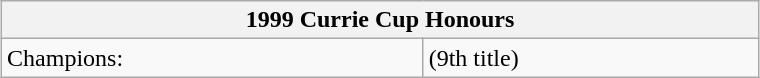<table class="wikitable" style="text-align:left; font-size:100%; width:40%; margin:1em auto 1em auto;">
<tr>
<th colspan=2>1999 Currie Cup Honours</th>
</tr>
<tr>
<td>Champions:</td>
<td> (9th title)</td>
</tr>
</table>
